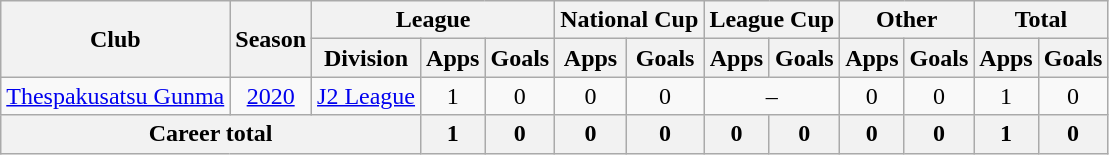<table class="wikitable" style="text-align: center">
<tr>
<th rowspan="2">Club</th>
<th rowspan="2">Season</th>
<th colspan="3">League</th>
<th colspan="2">National Cup</th>
<th colspan="2">League Cup</th>
<th colspan="2">Other</th>
<th colspan="2">Total</th>
</tr>
<tr>
<th>Division</th>
<th>Apps</th>
<th>Goals</th>
<th>Apps</th>
<th>Goals</th>
<th>Apps</th>
<th>Goals</th>
<th>Apps</th>
<th>Goals</th>
<th>Apps</th>
<th>Goals</th>
</tr>
<tr>
<td><a href='#'>Thespakusatsu Gunma</a></td>
<td><a href='#'>2020</a></td>
<td><a href='#'>J2 League</a></td>
<td>1</td>
<td>0</td>
<td>0</td>
<td>0</td>
<td colspan="2">–</td>
<td>0</td>
<td>0</td>
<td>1</td>
<td>0</td>
</tr>
<tr>
<th colspan=3>Career total</th>
<th>1</th>
<th>0</th>
<th>0</th>
<th>0</th>
<th>0</th>
<th>0</th>
<th>0</th>
<th>0</th>
<th>1</th>
<th>0</th>
</tr>
</table>
